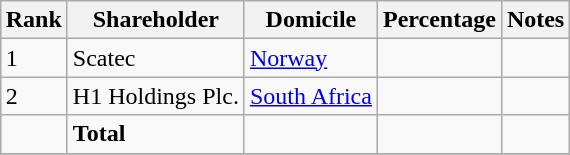<table class="wikitable sortable" style="margin: 0.5em auto">
<tr>
<th>Rank</th>
<th>Shareholder</th>
<th>Domicile</th>
<th>Percentage</th>
<th>Notes</th>
</tr>
<tr>
<td>1</td>
<td>Scatec</td>
<td><a href='#'>Norway</a></td>
<td></td>
<td></td>
</tr>
<tr>
<td>2</td>
<td>H1 Holdings Plc.</td>
<td><a href='#'>South Africa</a></td>
<td></td>
<td></td>
</tr>
<tr>
<td></td>
<td><strong>Total</strong></td>
<td></td>
<td></td>
<td></td>
</tr>
<tr>
</tr>
</table>
